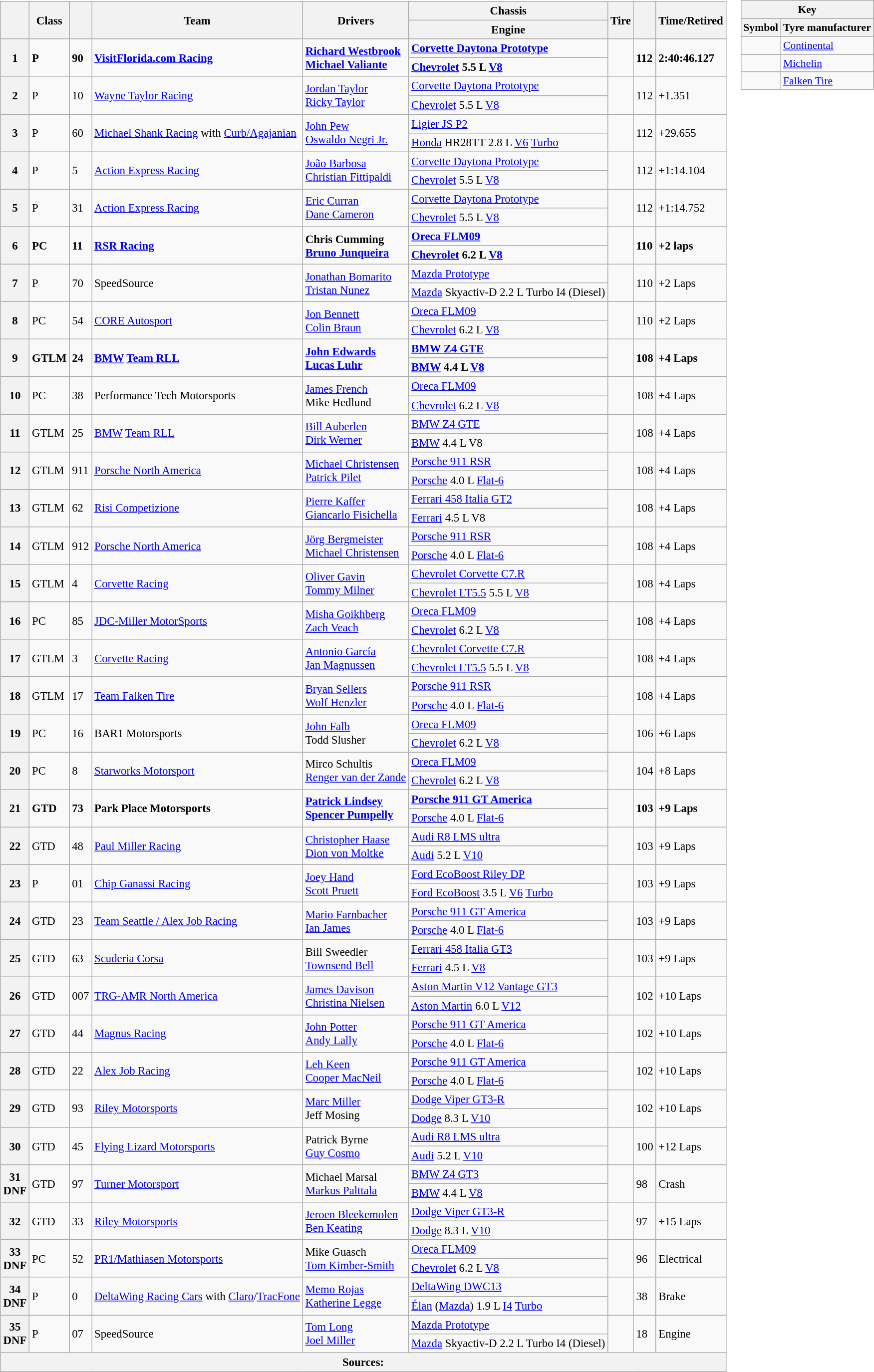<table>
<tr valign="top">
<td><br><table class="wikitable" style="font-size: 95%;">
<tr>
<th rowspan="2"></th>
<th rowspan="2">Class</th>
<th rowspan="2" class="unsortable"></th>
<th rowspan="2" class="unsortable">Team</th>
<th rowspan="2" class="unsortable">Drivers</th>
<th scope="col" class="unsortable">Chassis</th>
<th rowspan="2">Tire</th>
<th rowspan="2" class="unsortable"></th>
<th rowspan="2" class="unsortable">Time/Retired</th>
</tr>
<tr>
<th>Engine</th>
</tr>
<tr style="font-weight:bold">
<th rowspan="2">1</th>
<td rowspan="2">P</td>
<td rowspan="2">90</td>
<td rowspan="2"> <a href='#'>VisitFlorida.com Racing</a></td>
<td rowspan="2"> <a href='#'>Richard Westbrook</a><br> <a href='#'>Michael Valiante</a></td>
<td><a href='#'>Corvette Daytona Prototype</a></td>
<td rowspan="2"></td>
<td rowspan="2">112</td>
<td rowspan="2">2:40:46.127</td>
</tr>
<tr style="font-weight:bold">
<td><a href='#'>Chevrolet</a> 5.5 L <a href='#'>V8</a></td>
</tr>
<tr>
<th rowspan="2">2</th>
<td rowspan="2">P</td>
<td rowspan="2">10</td>
<td rowspan="2"> <a href='#'>Wayne Taylor Racing</a></td>
<td rowspan="2"> <a href='#'>Jordan Taylor</a><br> <a href='#'>Ricky Taylor</a></td>
<td><a href='#'>Corvette Daytona Prototype</a></td>
<td rowspan="2"></td>
<td rowspan="2">112</td>
<td rowspan="2">+1.351</td>
</tr>
<tr>
<td><a href='#'>Chevrolet</a> 5.5 L <a href='#'>V8</a></td>
</tr>
<tr>
<th rowspan="2">3</th>
<td rowspan="2">P</td>
<td rowspan="2">60</td>
<td rowspan="2"> <a href='#'>Michael Shank Racing</a> with <a href='#'>Curb/Agajanian</a></td>
<td rowspan="2"> <a href='#'>John Pew</a><br> <a href='#'>Oswaldo Negri Jr.</a></td>
<td><a href='#'>Ligier JS P2</a></td>
<td rowspan="2"></td>
<td rowspan="2">112</td>
<td rowspan="2">+29.655</td>
</tr>
<tr>
<td><a href='#'>Honda</a> HR28TT 2.8 L <a href='#'>V6</a> <a href='#'>Turbo</a></td>
</tr>
<tr>
<th rowspan="2">4</th>
<td rowspan="2">P</td>
<td rowspan="2">5</td>
<td rowspan="2"> <a href='#'>Action Express Racing</a></td>
<td rowspan="2"> <a href='#'>João Barbosa</a><br> <a href='#'>Christian Fittipaldi</a></td>
<td><a href='#'>Corvette Daytona Prototype</a></td>
<td rowspan="2"></td>
<td rowspan="2">112</td>
<td rowspan="2">+1:14.104</td>
</tr>
<tr>
<td><a href='#'>Chevrolet</a> 5.5 L <a href='#'>V8</a></td>
</tr>
<tr>
<th rowspan="2">5</th>
<td rowspan="2">P</td>
<td rowspan="2">31</td>
<td rowspan="2"> <a href='#'>Action Express Racing</a></td>
<td rowspan="2"> <a href='#'>Eric Curran</a><br> <a href='#'>Dane Cameron</a></td>
<td><a href='#'>Corvette Daytona Prototype</a></td>
<td rowspan="2"></td>
<td rowspan="2">112</td>
<td rowspan="2">+1:14.752</td>
</tr>
<tr>
<td><a href='#'>Chevrolet</a> 5.5 L <a href='#'>V8</a></td>
</tr>
<tr style="font-weight:bold">
<th rowspan="2">6</th>
<td rowspan="2">PC</td>
<td rowspan="2">11</td>
<td rowspan="2"> <a href='#'>RSR Racing</a></td>
<td rowspan="2"> Chris Cumming<br> <a href='#'>Bruno Junqueira</a></td>
<td><a href='#'>Oreca FLM09</a></td>
<td rowspan="2"></td>
<td rowspan="2">110</td>
<td rowspan="2">+2 laps</td>
</tr>
<tr style="font-weight:bold">
<td><a href='#'>Chevrolet</a> 6.2 L <a href='#'>V8</a></td>
</tr>
<tr>
<th rowspan="2">7</th>
<td rowspan="2">P</td>
<td rowspan="2">70</td>
<td rowspan="2"> SpeedSource</td>
<td rowspan="2"> <a href='#'>Jonathan Bomarito</a><br> <a href='#'>Tristan Nunez</a></td>
<td><a href='#'>Mazda Prototype</a></td>
<td rowspan="2"></td>
<td rowspan="2">110</td>
<td rowspan="2">+2 Laps</td>
</tr>
<tr>
<td><a href='#'>Mazda</a> Skyactiv-D 2.2 L Turbo I4 (Diesel)</td>
</tr>
<tr>
<th rowspan="2">8</th>
<td rowspan="2">PC</td>
<td rowspan="2">54</td>
<td rowspan="2"> <a href='#'>CORE Autosport</a></td>
<td rowspan="2"> <a href='#'>Jon Bennett</a><br> <a href='#'>Colin Braun</a></td>
<td><a href='#'>Oreca FLM09</a></td>
<td rowspan="2"></td>
<td rowspan="2">110</td>
<td rowspan="2">+2 Laps</td>
</tr>
<tr>
<td><a href='#'>Chevrolet</a> 6.2 L <a href='#'>V8</a></td>
</tr>
<tr style="font-weight:bold">
<th rowspan="2">9</th>
<td rowspan="2">GTLM</td>
<td rowspan="2">24</td>
<td rowspan="2"> <a href='#'>BMW</a> <a href='#'>Team RLL</a></td>
<td rowspan="2"> <a href='#'>John Edwards</a><br> <a href='#'>Lucas Luhr</a></td>
<td><a href='#'>BMW Z4 GTE</a></td>
<td rowspan="2"></td>
<td rowspan="2">108</td>
<td rowspan="2">+4 Laps</td>
</tr>
<tr style="font-weight:bold">
<td><a href='#'>BMW</a> 4.4 L <a href='#'>V8</a></td>
</tr>
<tr>
<th rowspan="2">10</th>
<td rowspan="2">PC</td>
<td rowspan="2">38</td>
<td rowspan="2"> Performance Tech Motorsports</td>
<td rowspan="2"> <a href='#'>James French</a><br> Mike Hedlund</td>
<td><a href='#'>Oreca FLM09</a></td>
<td rowspan="2"></td>
<td rowspan="2">108</td>
<td rowspan="2">+4 Laps</td>
</tr>
<tr>
<td><a href='#'>Chevrolet</a> 6.2 L <a href='#'>V8</a></td>
</tr>
<tr>
<th rowspan="2">11</th>
<td rowspan="2">GTLM</td>
<td rowspan="2">25</td>
<td rowspan="2"> <a href='#'>BMW</a> <a href='#'>Team RLL</a></td>
<td rowspan="2"> <a href='#'>Bill Auberlen</a><br> <a href='#'>Dirk Werner</a></td>
<td><a href='#'>BMW Z4 GTE</a></td>
<td rowspan="2"></td>
<td rowspan="2">108</td>
<td rowspan="2">+4 Laps</td>
</tr>
<tr>
<td><a href='#'>BMW</a> 4.4 L V8</td>
</tr>
<tr>
<th rowspan="2">12</th>
<td rowspan="2">GTLM</td>
<td rowspan="2">911</td>
<td rowspan="2"> <a href='#'>Porsche North America</a></td>
<td rowspan="2"> <a href='#'>Michael Christensen</a><br> <a href='#'>Patrick Pilet</a></td>
<td><a href='#'>Porsche 911 RSR</a></td>
<td rowspan="2"></td>
<td rowspan="2">108</td>
<td rowspan="2">+4 Laps</td>
</tr>
<tr>
<td><a href='#'>Porsche</a> 4.0 L <a href='#'>Flat-6</a></td>
</tr>
<tr>
<th rowspan="2">13</th>
<td rowspan="2">GTLM</td>
<td rowspan="2">62</td>
<td rowspan="2"> <a href='#'>Risi Competizione</a></td>
<td rowspan="2"> <a href='#'>Pierre Kaffer</a><br> <a href='#'>Giancarlo Fisichella</a></td>
<td><a href='#'>Ferrari 458 Italia GT2</a></td>
<td rowspan="2"></td>
<td rowspan="2">108</td>
<td rowspan="2">+4 Laps</td>
</tr>
<tr>
<td><a href='#'>Ferrari</a> 4.5 L V8</td>
</tr>
<tr>
<th rowspan="2">14</th>
<td rowspan="2">GTLM</td>
<td rowspan="2">912</td>
<td rowspan="2"> <a href='#'>Porsche North America</a></td>
<td rowspan="2"> <a href='#'>Jörg Bergmeister</a><br> <a href='#'>Michael Christensen</a></td>
<td><a href='#'>Porsche 911 RSR</a></td>
<td rowspan="2"></td>
<td rowspan="2">108</td>
<td rowspan="2">+4 Laps</td>
</tr>
<tr>
<td><a href='#'>Porsche</a> 4.0 L <a href='#'>Flat-6</a></td>
</tr>
<tr>
<th rowspan="2">15</th>
<td rowspan="2">GTLM</td>
<td rowspan="2">4</td>
<td rowspan="2"> <a href='#'>Corvette Racing</a></td>
<td rowspan="2"> <a href='#'>Oliver Gavin</a><br> <a href='#'>Tommy Milner</a></td>
<td><a href='#'>Chevrolet Corvette C7.R</a></td>
<td rowspan="2"></td>
<td rowspan="2">108</td>
<td rowspan="2">+4 Laps</td>
</tr>
<tr>
<td><a href='#'>Chevrolet LT5.5</a> 5.5 L <a href='#'>V8</a></td>
</tr>
<tr>
<th rowspan="2">16</th>
<td rowspan="2">PC</td>
<td rowspan="2">85</td>
<td rowspan="2"> <a href='#'>JDC-Miller MotorSports</a></td>
<td rowspan="2"> <a href='#'>Misha Goikhberg</a><br> <a href='#'>Zach Veach</a></td>
<td><a href='#'>Oreca FLM09</a></td>
<td rowspan="2"></td>
<td rowspan="2">108</td>
<td rowspan="2">+4 Laps</td>
</tr>
<tr>
<td><a href='#'>Chevrolet</a> 6.2 L <a href='#'>V8</a></td>
</tr>
<tr>
<th rowspan="2">17</th>
<td rowspan="2">GTLM</td>
<td rowspan="2">3</td>
<td rowspan="2"> <a href='#'>Corvette Racing</a></td>
<td rowspan="2"> <a href='#'>Antonio García</a><br> <a href='#'>Jan Magnussen</a></td>
<td><a href='#'>Chevrolet Corvette C7.R</a></td>
<td rowspan="2"></td>
<td rowspan="2">108</td>
<td rowspan="2">+4 Laps</td>
</tr>
<tr>
<td><a href='#'>Chevrolet LT5.5</a> 5.5 L <a href='#'>V8</a></td>
</tr>
<tr>
<th rowspan="2">18</th>
<td rowspan="2">GTLM</td>
<td rowspan="2">17</td>
<td rowspan="2"> <a href='#'>Team Falken Tire</a></td>
<td rowspan="2"> <a href='#'>Bryan Sellers</a><br> <a href='#'>Wolf Henzler</a></td>
<td><a href='#'>Porsche 911 RSR</a></td>
<td rowspan="2"></td>
<td rowspan="2">108</td>
<td rowspan="2">+4 Laps</td>
</tr>
<tr>
<td><a href='#'>Porsche</a> 4.0 L <a href='#'>Flat-6</a></td>
</tr>
<tr>
<th rowspan="2">19</th>
<td rowspan="2">PC</td>
<td rowspan="2">16</td>
<td rowspan="2"> BAR1 Motorsports</td>
<td rowspan="2"> <a href='#'>John Falb</a><br> Todd Slusher</td>
<td><a href='#'>Oreca FLM09</a></td>
<td rowspan="2"></td>
<td rowspan="2">106</td>
<td rowspan="2">+6 Laps</td>
</tr>
<tr>
<td><a href='#'>Chevrolet</a> 6.2 L <a href='#'>V8</a></td>
</tr>
<tr>
<th rowspan="2">20</th>
<td rowspan="2">PC</td>
<td rowspan="2">8</td>
<td rowspan="2"> <a href='#'>Starworks Motorsport</a></td>
<td rowspan="2"> Mirco Schultis<br> <a href='#'>Renger van der Zande</a></td>
<td><a href='#'>Oreca FLM09</a></td>
<td rowspan="2"></td>
<td rowspan="2">104</td>
<td rowspan="2">+8 Laps</td>
</tr>
<tr>
<td><a href='#'>Chevrolet</a> 6.2 L <a href='#'>V8</a></td>
</tr>
<tr style="font-weight:bold">
<th rowspan="2">21</th>
<td rowspan="2">GTD</td>
<td rowspan="2">73</td>
<td rowspan="2"> Park Place Motorsports</td>
<td rowspan="2"> <a href='#'>Patrick Lindsey</a><br> <a href='#'>Spencer Pumpelly</a></td>
<td><a href='#'>Porsche 911 GT America</a></td>
<td rowspan="2"></td>
<td rowspan="2">103</td>
<td rowspan="2">+9 Laps</td>
</tr>
<tr>
<td><a href='#'>Porsche</a> 4.0 L <a href='#'>Flat-6</a></td>
</tr>
<tr>
<th rowspan="2">22</th>
<td rowspan="2">GTD</td>
<td rowspan="2">48</td>
<td rowspan="2"> <a href='#'>Paul Miller Racing</a></td>
<td rowspan="2"> <a href='#'>Christopher Haase</a><br> <a href='#'>Dion von Moltke</a></td>
<td><a href='#'>Audi R8 LMS ultra</a></td>
<td rowspan="2"></td>
<td rowspan="2">103</td>
<td rowspan="2">+9 Laps</td>
</tr>
<tr>
<td><a href='#'>Audi</a> 5.2 L <a href='#'>V10</a></td>
</tr>
<tr>
<th rowspan="2">23</th>
<td rowspan="2">P</td>
<td rowspan="2">01</td>
<td rowspan="2"> <a href='#'>Chip Ganassi Racing</a></td>
<td rowspan="2"> <a href='#'>Joey Hand</a><br> <a href='#'>Scott Pruett</a></td>
<td><a href='#'>Ford EcoBoost Riley DP</a></td>
<td rowspan="2"></td>
<td rowspan="2">103</td>
<td rowspan="2">+9 Laps</td>
</tr>
<tr>
<td><a href='#'>Ford EcoBoost</a> 3.5 L <a href='#'>V6</a> <a href='#'>Turbo</a></td>
</tr>
<tr>
<th rowspan="2">24</th>
<td rowspan="2">GTD</td>
<td rowspan="2">23</td>
<td rowspan="2"> <a href='#'>Team Seattle / Alex Job Racing</a></td>
<td rowspan="2"> <a href='#'>Mario Farnbacher</a><br> <a href='#'>Ian James</a></td>
<td><a href='#'>Porsche 911 GT America</a></td>
<td rowspan="2"></td>
<td rowspan="2">103</td>
<td rowspan="2">+9 Laps</td>
</tr>
<tr>
<td><a href='#'>Porsche</a> 4.0 L <a href='#'>Flat-6</a></td>
</tr>
<tr>
<th rowspan="2">25</th>
<td rowspan="2">GTD</td>
<td rowspan="2">63</td>
<td rowspan="2"> <a href='#'>Scuderia Corsa</a></td>
<td rowspan="2"> Bill Sweedler<br> <a href='#'>Townsend Bell</a></td>
<td><a href='#'>Ferrari 458 Italia GT3</a></td>
<td rowspan="2"></td>
<td rowspan="2">103</td>
<td rowspan="2">+9 Laps</td>
</tr>
<tr>
<td><a href='#'>Ferrari</a> 4.5 L <a href='#'>V8</a></td>
</tr>
<tr>
<th rowspan="2">26</th>
<td rowspan="2">GTD</td>
<td rowspan="2">007</td>
<td rowspan="2"> <a href='#'>TRG-AMR North America</a></td>
<td rowspan="2"> <a href='#'>James Davison</a><br> <a href='#'>Christina Nielsen</a></td>
<td><a href='#'>Aston Martin V12 Vantage GT3</a></td>
<td rowspan="2"></td>
<td rowspan="2">102</td>
<td rowspan="2">+10 Laps</td>
</tr>
<tr>
<td><a href='#'>Aston Martin</a> 6.0 L <a href='#'>V12</a></td>
</tr>
<tr>
<th rowspan="2">27</th>
<td rowspan="2">GTD</td>
<td rowspan="2">44</td>
<td rowspan="2"> <a href='#'>Magnus Racing</a></td>
<td rowspan="2"> <a href='#'>John Potter</a><br> <a href='#'>Andy Lally</a></td>
<td><a href='#'>Porsche 911 GT America</a></td>
<td rowspan="2"></td>
<td rowspan="2">102</td>
<td rowspan="2">+10 Laps</td>
</tr>
<tr>
<td><a href='#'>Porsche</a> 4.0 L <a href='#'>Flat-6</a></td>
</tr>
<tr>
<th rowspan="2">28</th>
<td rowspan="2">GTD</td>
<td rowspan="2">22</td>
<td rowspan="2"> <a href='#'>Alex Job Racing</a></td>
<td rowspan="2"> <a href='#'>Leh Keen</a><br> <a href='#'>Cooper MacNeil</a></td>
<td><a href='#'>Porsche 911 GT America</a></td>
<td rowspan="2"></td>
<td rowspan="2">102</td>
<td rowspan="2">+10 Laps</td>
</tr>
<tr>
<td><a href='#'>Porsche</a> 4.0 L <a href='#'>Flat-6</a></td>
</tr>
<tr>
<th rowspan="2">29</th>
<td rowspan="2">GTD</td>
<td rowspan="2">93</td>
<td rowspan="2"> <a href='#'>Riley Motorsports</a></td>
<td rowspan="2"> <a href='#'>Marc Miller</a><br> Jeff Mosing</td>
<td><a href='#'>Dodge Viper GT3-R</a></td>
<td rowspan="2"></td>
<td rowspan="2">102</td>
<td rowspan="2">+10 Laps</td>
</tr>
<tr>
<td><a href='#'>Dodge</a> 8.3 L <a href='#'>V10</a></td>
</tr>
<tr>
<th rowspan="2">30</th>
<td rowspan="2">GTD</td>
<td rowspan="2">45</td>
<td rowspan="2"> <a href='#'>Flying Lizard Motorsports</a></td>
<td rowspan="2"> Patrick Byrne<br> <a href='#'>Guy Cosmo</a></td>
<td><a href='#'>Audi R8 LMS ultra</a></td>
<td rowspan="2"></td>
<td rowspan="2">100</td>
<td rowspan="2">+12 Laps</td>
</tr>
<tr>
<td><a href='#'>Audi</a> 5.2 L <a href='#'>V10</a></td>
</tr>
<tr>
<th rowspan="2">31<br>DNF</th>
<td rowspan="2">GTD</td>
<td rowspan="2">97</td>
<td rowspan="2"> <a href='#'>Turner Motorsport</a></td>
<td rowspan="2"> Michael Marsal<br> <a href='#'>Markus Palttala</a></td>
<td><a href='#'>BMW Z4 GT3</a></td>
<td rowspan="2"></td>
<td rowspan="2">98</td>
<td rowspan="2">Crash</td>
</tr>
<tr>
<td><a href='#'>BMW</a> 4.4 L <a href='#'>V8</a></td>
</tr>
<tr>
<th rowspan="2">32</th>
<td rowspan="2">GTD</td>
<td rowspan="2">33</td>
<td rowspan="2"> <a href='#'>Riley Motorsports</a></td>
<td rowspan="2"> <a href='#'>Jeroen Bleekemolen</a><br> <a href='#'>Ben Keating</a></td>
<td><a href='#'>Dodge Viper GT3-R</a></td>
<td rowspan="2"></td>
<td rowspan="2">97</td>
<td rowspan="2">+15 Laps</td>
</tr>
<tr>
<td><a href='#'>Dodge</a> 8.3 L <a href='#'>V10</a></td>
</tr>
<tr>
<th rowspan="2">33<br>DNF</th>
<td rowspan="2">PC</td>
<td rowspan="2">52</td>
<td rowspan="2"> <a href='#'>PR1/Mathiasen Motorsports</a></td>
<td rowspan="2"> Mike Guasch<br> <a href='#'>Tom Kimber-Smith</a></td>
<td><a href='#'>Oreca FLM09</a></td>
<td rowspan="2"></td>
<td rowspan="2">96</td>
<td rowspan="2">Electrical</td>
</tr>
<tr>
<td><a href='#'>Chevrolet</a> 6.2 L <a href='#'>V8</a></td>
</tr>
<tr>
<th rowspan="2">34<br>DNF</th>
<td rowspan="2">P</td>
<td rowspan="2">0</td>
<td rowspan="2"> <a href='#'>DeltaWing Racing Cars</a> with <a href='#'>Claro</a>/<a href='#'>TracFone</a></td>
<td rowspan="2"> <a href='#'>Memo Rojas</a><br> <a href='#'>Katherine Legge</a></td>
<td><a href='#'>DeltaWing DWC13</a></td>
<td rowspan="2"></td>
<td rowspan="2">38</td>
<td rowspan="2">Brake</td>
</tr>
<tr>
<td><a href='#'>Élan</a> (<a href='#'>Mazda</a>) 1.9 L <a href='#'>I4</a> <a href='#'>Turbo</a></td>
</tr>
<tr>
<th rowspan="2">35<br>DNF</th>
<td rowspan="2">P</td>
<td rowspan="2">07</td>
<td rowspan="2"> SpeedSource</td>
<td rowspan="2"> <a href='#'>Tom Long</a><br> <a href='#'>Joel Miller</a></td>
<td><a href='#'>Mazda Prototype</a></td>
<td rowspan="2"></td>
<td rowspan="2">18</td>
<td rowspan="2">Engine</td>
</tr>
<tr>
<td><a href='#'>Mazda</a> Skyactiv-D 2.2 L Turbo I4 (Diesel)</td>
</tr>
<tr>
<th colspan="9">Sources:</th>
</tr>
</table>
</td>
<td><br><table class="wikitable" style="margin-right:0; font-size:90%">
<tr>
<th colspan="2" scope="col">Key</th>
</tr>
<tr>
<th scope="col">Symbol</th>
<th scope="col">Tyre manufacturer</th>
</tr>
<tr>
<td></td>
<td><a href='#'>Continental</a></td>
</tr>
<tr>
<td></td>
<td><a href='#'>Michelin</a></td>
</tr>
<tr>
<td></td>
<td><a href='#'>Falken Tire</a></td>
</tr>
</table>
</td>
</tr>
</table>
